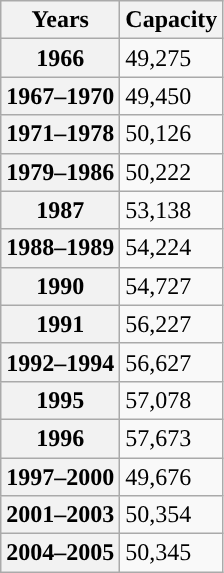<table class="wikitable">
<tr>
<th scope="row">Years</th>
<th scope="row">Capacity</th>
</tr>
<tr>
<th scope="row">1966</th>
<td>49,275</td>
</tr>
<tr>
<th scope="row">1967–1970</th>
<td>49,450</td>
</tr>
<tr>
<th scope="row">1971–1978</th>
<td>50,126</td>
</tr>
<tr>
<th scope="row">1979–1986</th>
<td>50,222</td>
</tr>
<tr>
<th scope="row">1987</th>
<td>53,138</td>
</tr>
<tr>
<th scope="row">1988–1989</th>
<td>54,224</td>
</tr>
<tr>
<th scope="row">1990</th>
<td>54,727</td>
</tr>
<tr>
<th scope="row">1991</th>
<td>56,227</td>
</tr>
<tr>
<th scope="row">1992–1994</th>
<td>56,627</td>
</tr>
<tr>
<th scope="row">1995</th>
<td>57,078</td>
</tr>
<tr>
<th scope="row">1996</th>
<td>57,673</td>
</tr>
<tr>
<th scope="row">1997–2000</th>
<td>49,676</td>
</tr>
<tr>
<th scope="row">2001–2003</th>
<td>50,354</td>
</tr>
<tr>
<th scope="row">2004–2005</th>
<td>50,345</td>
</tr>
</table>
